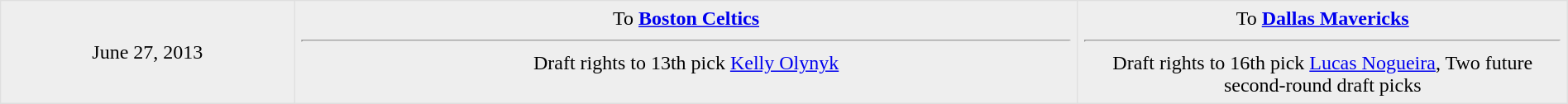<table border=1 style="border-collapse:collapse; text-align: center; width: 100%" bordercolor="#DFDFDF"  cellpadding="5">
<tr bgcolor="eeeeee">
<td style="width:15%">June 27, 2013</td>
<td style="width:40%" valign="top">To <strong><a href='#'>Boston Celtics</a></strong><hr>Draft rights to 13th pick <a href='#'>Kelly Olynyk</a></td>
<td style="width:25%" valign="top">To <strong><a href='#'>Dallas Mavericks</a></strong><hr>Draft rights to 16th pick <a href='#'>Lucas Nogueira</a>, Two future second-round draft picks</td>
</tr>
</table>
